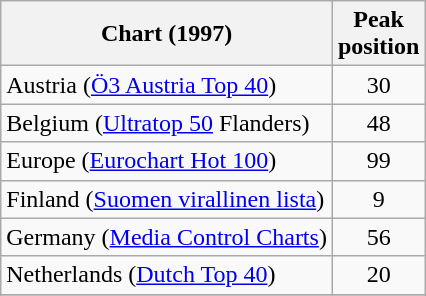<table class="wikitable sortable">
<tr>
<th>Chart (1997)</th>
<th>Peak<br>position</th>
</tr>
<tr>
<td>Austria (<a href='#'>Ö3 Austria Top 40</a>)</td>
<td align="center">30</td>
</tr>
<tr>
<td>Belgium (<a href='#'>Ultratop 50</a> Flanders)</td>
<td align="center">48</td>
</tr>
<tr>
<td>Europe (<a href='#'>Eurochart Hot 100</a>)</td>
<td align="center">99</td>
</tr>
<tr>
<td>Finland (<a href='#'>Suomen virallinen lista</a>)</td>
<td align="center">9</td>
</tr>
<tr>
<td>Germany (<a href='#'>Media Control Charts</a>)</td>
<td align="center">56</td>
</tr>
<tr>
<td>Netherlands (<a href='#'>Dutch Top 40</a>)</td>
<td align="center">20</td>
</tr>
<tr>
</tr>
<tr>
</tr>
</table>
